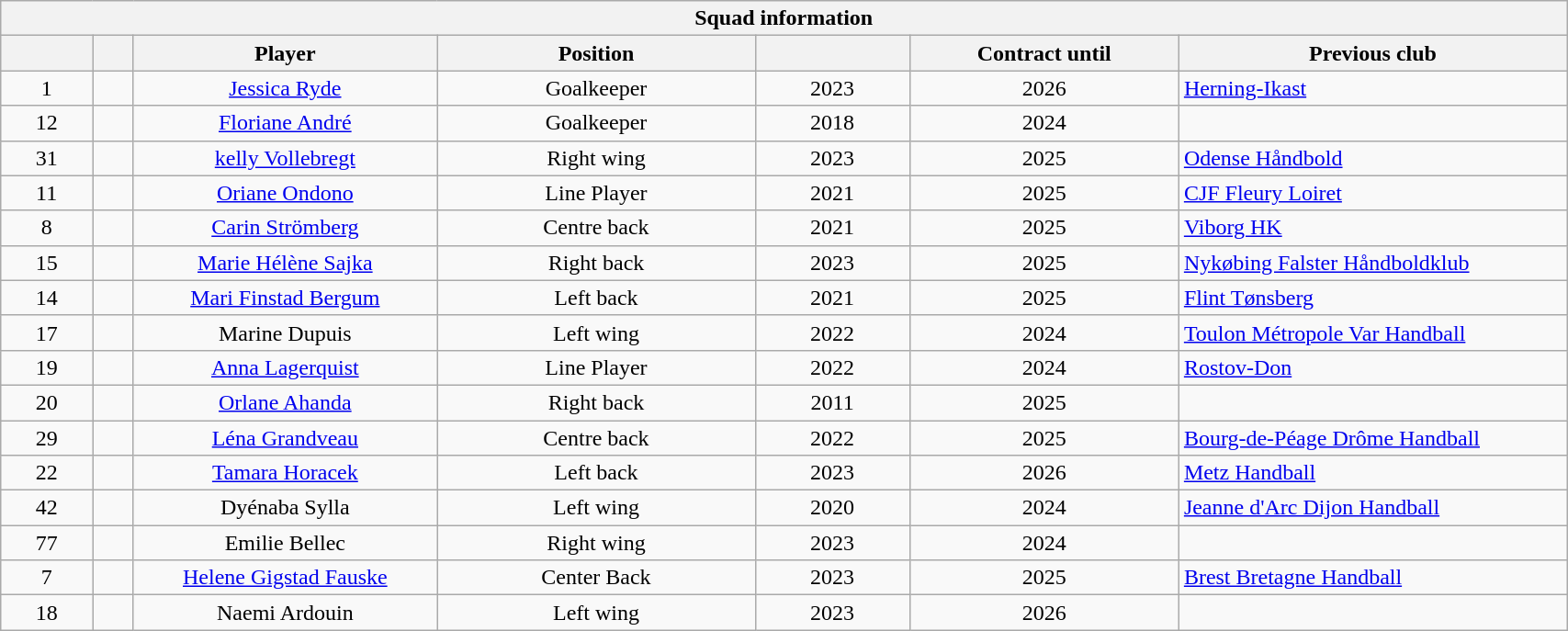<table class="wikitable mw-collapsible mw-collapsed" style="width:90%; font-size:100%;">
<tr>
<th colspan="8">Squad information</th>
</tr>
<tr>
<th width="5"></th>
<th width="3"></th>
<th width="20">Player</th>
<th width="10">Position</th>
<th width="5"></th>
<th width="5">Contract until</th>
<th width="15">Previous club</th>
</tr>
<tr>
<td style="text-align: center;">1</td>
<td style="text-align: center;"></td>
<td style="text-align: center;"><a href='#'>Jessica Ryde</a></td>
<td style="text-align: center;">Goalkeeper</td>
<td style="text-align: center;">2023</td>
<td style="text-align: center;">2026</td>
<td> <a href='#'>Herning-Ikast</a></td>
</tr>
<tr>
<td style="text-align: center;">12</td>
<td style="text-align: center;"></td>
<td style="text-align: center;"><a href='#'>Floriane  André</a></td>
<td style="text-align: center;">Goalkeeper</td>
<td style="text-align: center;">2018</td>
<td style="text-align: center;">2024</td>
</tr>
<tr>
<td style="text-align: center;">31</td>
<td style="text-align: center;"></td>
<td style="text-align: center;"><a href='#'>kelly Vollebregt</a></td>
<td style="text-align: center;">Right wing</td>
<td style="text-align: center;">2023</td>
<td style="text-align: center;">2025</td>
<td> <a href='#'>Odense Håndbold</a></td>
</tr>
<tr>
<td style="text-align: center;">11</td>
<td style="text-align: center;"></td>
<td style="text-align: center;"><a href='#'>Oriane Ondono</a></td>
<td style="text-align: center;">Line Player</td>
<td style="text-align: center;">2021</td>
<td style="text-align: center;">2025</td>
<td> <a href='#'>CJF Fleury Loiret</a></td>
</tr>
<tr>
<td style="text-align: center;">8</td>
<td style="text-align: center;"></td>
<td style="text-align: center;"><a href='#'>Carin Strömberg</a></td>
<td style="text-align: center;">Centre back</td>
<td style="text-align: center;">2021</td>
<td style="text-align: center;">2025</td>
<td> <a href='#'>Viborg HK</a></td>
</tr>
<tr>
<td style="text-align: center;">15</td>
<td style="text-align: center;"></td>
<td style="text-align: center;"><a href='#'>Marie Hélène Sajka</a></td>
<td style="text-align: center;">Right back</td>
<td style="text-align: center;">2023</td>
<td style="text-align: center;">2025</td>
<td> <a href='#'>Nykøbing Falster Håndboldklub</a></td>
</tr>
<tr>
<td style="text-align: center;">14</td>
<td style="text-align: center;"></td>
<td style="text-align: center;"><a href='#'>Mari Finstad Bergum</a></td>
<td style="text-align: center;">Left back</td>
<td style="text-align: center;">2021</td>
<td style="text-align: center;">2025</td>
<td> <a href='#'>Flint Tønsberg</a></td>
</tr>
<tr>
<td style="text-align: center;">17</td>
<td style="text-align: center;"></td>
<td style="text-align: center;">Marine Dupuis</td>
<td style="text-align: center;">Left wing</td>
<td style="text-align: center;">2022</td>
<td style="text-align: center;">2024</td>
<td> <a href='#'>Toulon Métropole Var Handball</a></td>
</tr>
<tr>
<td style="text-align: center;">19</td>
<td style="text-align: center;"></td>
<td style="text-align: center;"><a href='#'>Anna Lagerquist</a></td>
<td style="text-align: center;">Line Player</td>
<td style="text-align: center;">2022</td>
<td style="text-align: center;">2024</td>
<td> <a href='#'>Rostov-Don</a></td>
</tr>
<tr>
<td style="text-align: center;">20</td>
<td style="text-align: center;"></td>
<td style="text-align: center;"><a href='#'>Orlane Ahanda</a></td>
<td style="text-align: center;">Right back</td>
<td style="text-align: center;">2011</td>
<td style="text-align: center;">2025</td>
</tr>
<tr>
<td style="text-align: center;">29</td>
<td style="text-align: center;"></td>
<td style="text-align: center;"><a href='#'>Léna Grandveau</a></td>
<td style="text-align: center;">Centre back</td>
<td style="text-align: center;">2022</td>
<td style="text-align: center;">2025</td>
<td> <a href='#'>Bourg-de-Péage Drôme Handball</a></td>
</tr>
<tr>
<td style="text-align: center;">22</td>
<td style="text-align: center;"></td>
<td style="text-align: center;"><a href='#'>Tamara Horacek</a></td>
<td style="text-align: center;">Left back</td>
<td style="text-align: center;">2023</td>
<td style="text-align: center;">2026</td>
<td> <a href='#'>Metz Handball</a></td>
</tr>
<tr>
<td style="text-align: center;">42</td>
<td style="text-align: center;"></td>
<td style="text-align: center;">Dyénaba Sylla</td>
<td style="text-align: center;">Left wing</td>
<td style="text-align: center;">2020</td>
<td style="text-align: center;">2024</td>
<td> <a href='#'>Jeanne d'Arc Dijon Handball</a></td>
</tr>
<tr>
<td style="text-align: center;">77</td>
<td style="text-align: center;"></td>
<td style="text-align: center;">Emilie Bellec</td>
<td style="text-align: center;">Right wing</td>
<td style="text-align: center;">2023</td>
<td style="text-align: center;">2024</td>
</tr>
<tr>
<td style="text-align: center;">7</td>
<td style="text-align: center;"></td>
<td style="text-align: center;"><a href='#'>Helene Gigstad Fauske</a></td>
<td style="text-align: center;">Center Back</td>
<td style="text-align: center;">2023</td>
<td style="text-align: center;">2025</td>
<td> <a href='#'>Brest Bretagne Handball</a></td>
</tr>
<tr>
<td style="text-align: center;">18</td>
<td style="text-align: center;"></td>
<td style="text-align: center;">Naemi Ardouin</td>
<td style="text-align: center;">Left wing</td>
<td style="text-align: center;">2023</td>
<td style="text-align: center;">2026</td>
</tr>
</table>
